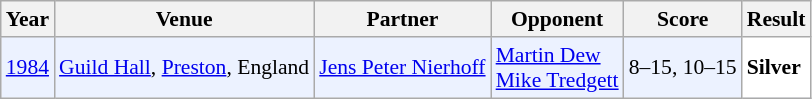<table class="sortable wikitable" style="font-size: 90%;">
<tr>
<th>Year</th>
<th>Venue</th>
<th>Partner</th>
<th>Opponent</th>
<th>Score</th>
<th>Result</th>
</tr>
<tr style="background:#ECF2FF">
<td align="center"><a href='#'>1984</a></td>
<td align="left"><a href='#'>Guild Hall</a>, <a href='#'>Preston</a>, England</td>
<td align="left"> <a href='#'>Jens Peter Nierhoff</a></td>
<td align="left"> <a href='#'>Martin Dew</a><br> <a href='#'>Mike Tredgett</a></td>
<td align="left">8–15, 10–15</td>
<td style="text-align:left; background:white"> <strong>Silver</strong></td>
</tr>
</table>
